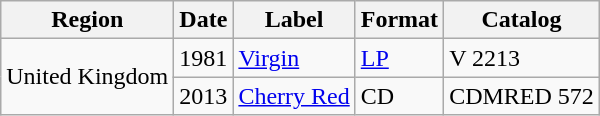<table class="wikitable">
<tr>
<th>Region</th>
<th>Date</th>
<th>Label</th>
<th>Format</th>
<th>Catalog</th>
</tr>
<tr>
<td rowspan="2">United Kingdom</td>
<td>1981</td>
<td><a href='#'>Virgin</a></td>
<td><a href='#'>LP</a></td>
<td>V 2213</td>
</tr>
<tr>
<td>2013</td>
<td><a href='#'>Cherry Red</a></td>
<td>CD</td>
<td>CDMRED 572</td>
</tr>
</table>
